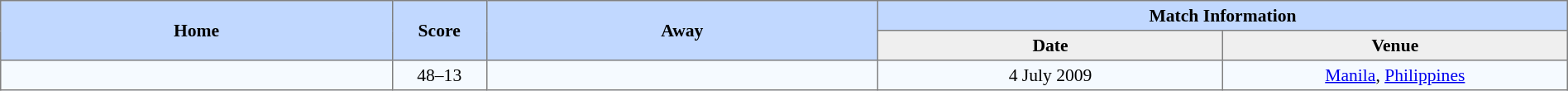<table border=1 style="border-collapse:collapse; font-size:90%; text-align:center;" cellpadding=3 cellspacing=0 width=100%>
<tr bgcolor=#C1D8FF>
<th rowspan=2 width=25%>Home</th>
<th rowspan=2 width=6%>Score</th>
<th rowspan=2 width=25%>Away</th>
<th colspan=6>Match Information</th>
</tr>
<tr bgcolor=#EFEFEF>
<th width=22%>Date</th>
<th width=22%>Venue</th>
</tr>
<tr bgcolor=#F5FAFF>
<td align=right><strong></strong></td>
<td>48–13</td>
<td align=left></td>
<td>4 July 2009</td>
<td><a href='#'>Manila</a>, <a href='#'>Philippines</a></td>
</tr>
</table>
